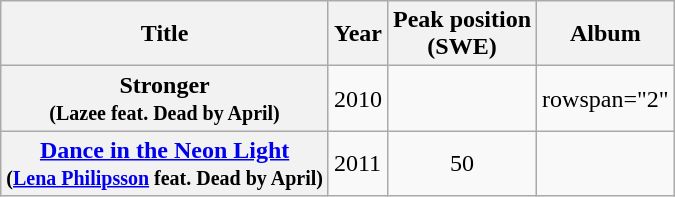<table class="wikitable plainrowheaders">
<tr>
<th>Title</th>
<th>Year</th>
<th>Peak position<br>(SWE)<br></th>
<th>Album</th>
</tr>
<tr>
<th scope="row">Stronger <br><small>(Lazee feat. Dead by April)</small></th>
<td>2010</td>
<td style="text-align:center;"></td>
<td>rowspan="2" </td>
</tr>
<tr>
<th scope="row"><a href='#'>Dance in the Neon Light</a> <br><small>(<a href='#'>Lena Philipsson</a> feat. Dead by April)</small></th>
<td>2011</td>
<td style="text-align:center;">50</td>
</tr>
</table>
